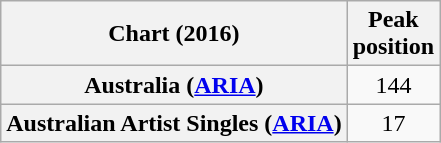<table class="wikitable sortable plainrowheaders" style="text-align:center">
<tr>
<th scope="col">Chart (2016)</th>
<th scope="col">Peak<br>position</th>
</tr>
<tr>
<th scope="row">Australia (<a href='#'>ARIA</a>)</th>
<td>144</td>
</tr>
<tr>
<th scope="row">Australian Artist Singles (<a href='#'>ARIA</a>)</th>
<td>17</td>
</tr>
</table>
